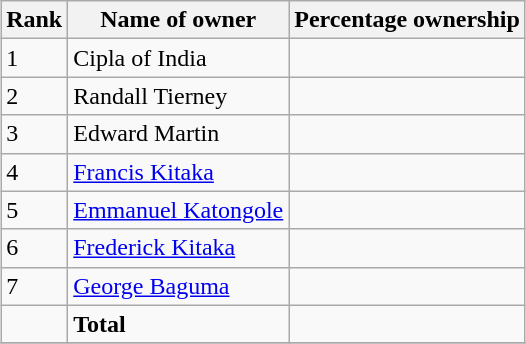<table class="wikitable sortable" style="margin-left:auto;margin-right:auto">
<tr>
<th style="width:2em;">Rank</th>
<th>Name of owner</th>
<th>Percentage ownership</th>
</tr>
<tr>
<td>1</td>
<td>Cipla of India</td>
<td></td>
</tr>
<tr>
<td>2</td>
<td>Randall Tierney</td>
<td></td>
</tr>
<tr>
<td>3</td>
<td>Edward Martin</td>
<td></td>
</tr>
<tr>
<td>4</td>
<td><a href='#'>Francis Kitaka</a></td>
<td></td>
</tr>
<tr>
<td>5</td>
<td><a href='#'>Emmanuel Katongole</a></td>
<td></td>
</tr>
<tr>
<td>6</td>
<td><a href='#'>Frederick Kitaka</a></td>
<td></td>
</tr>
<tr>
<td>7</td>
<td><a href='#'>George Baguma</a></td>
<td></td>
</tr>
<tr>
<td></td>
<td><strong>Total</strong></td>
<td></td>
</tr>
<tr>
</tr>
</table>
